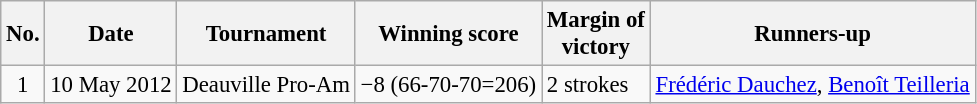<table class="wikitable" style="font-size:95%;">
<tr>
<th>No.</th>
<th>Date</th>
<th>Tournament</th>
<th>Winning score</th>
<th>Margin of<br>victory</th>
<th>Runners-up</th>
</tr>
<tr>
<td align=center>1</td>
<td align=right>10 May 2012</td>
<td>Deauville Pro-Am</td>
<td>−8 (66-70-70=206)</td>
<td>2 strokes</td>
<td> <a href='#'>Frédéric Dauchez</a>,  <a href='#'>Benoît Teilleria</a></td>
</tr>
</table>
